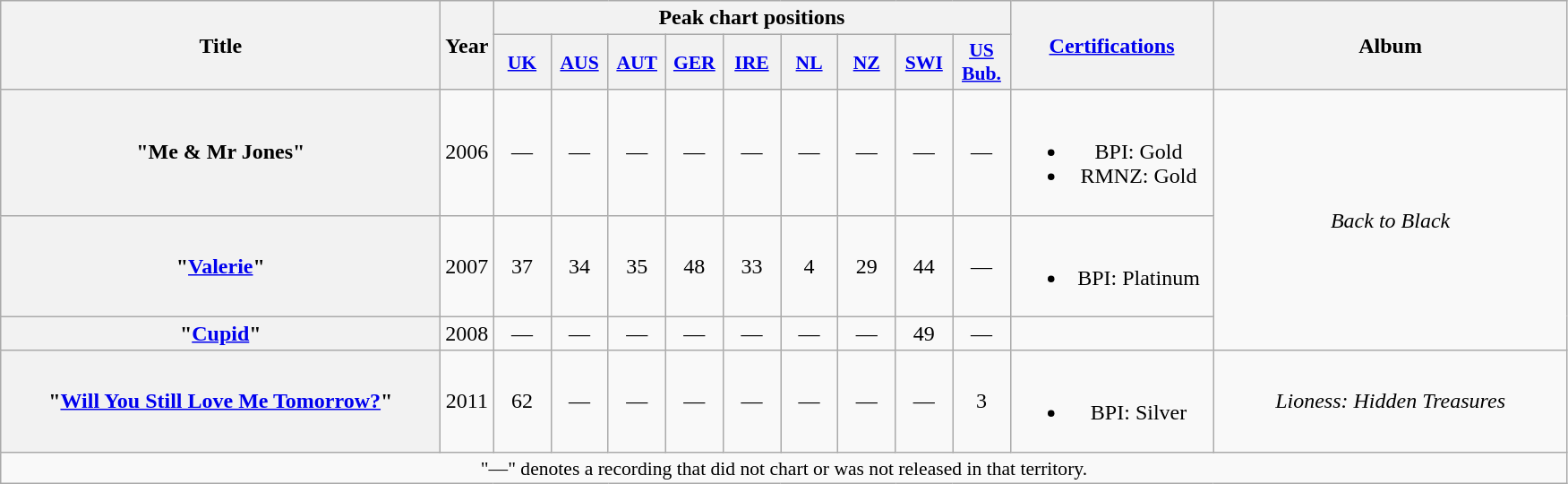<table class="wikitable plainrowheaders" style="text-align:center;">
<tr>
<th scope="col" rowspan="2" style="width:20em;">Title</th>
<th scope="col" rowspan="2">Year</th>
<th scope="col" colspan="9">Peak chart positions</th>
<th scope="col" rowspan="2" style="width:9em;"><a href='#'>Certifications</a></th>
<th scope="col" rowspan="2" style="width:16em;">Album</th>
</tr>
<tr>
<th scope="col" style="width:2.5em;font-size:90%;"><a href='#'>UK</a><br></th>
<th scope="col" style="width:2.5em;font-size:90%;"><a href='#'>AUS</a><br></th>
<th scope="col" style="width:2.5em;font-size:90%;"><a href='#'>AUT</a><br></th>
<th scope="col" style="width:2.5em;font-size:90%;"><a href='#'>GER</a><br></th>
<th scope="col" style="width:2.5em;font-size:90%;"><a href='#'>IRE</a><br></th>
<th scope="col" style="width:2.5em;font-size:90%;"><a href='#'>NL</a><br></th>
<th scope="col" style="width:2.5em;font-size:90%;"><a href='#'>NZ</a><br></th>
<th scope="col" style="width:2.5em;font-size:90%;"><a href='#'>SWI</a><br></th>
<th scope="col" style="width:2.5em;font-size:90%;"><a href='#'>US Bub.</a><br></th>
</tr>
<tr>
<th scope="row">"Me & Mr Jones"</th>
<td>2006</td>
<td>—</td>
<td>—</td>
<td>—</td>
<td>—</td>
<td>—</td>
<td>—</td>
<td>—</td>
<td>—</td>
<td>—</td>
<td><br><ul><li>BPI: Gold</li><li>RMNZ: Gold</li></ul></td>
<td rowspan="3"><em>Back to Black</em></td>
</tr>
<tr>
<th scope="row">"<a href='#'>Valerie</a>" </th>
<td>2007</td>
<td>37</td>
<td>34</td>
<td>35</td>
<td>48</td>
<td>33</td>
<td>4</td>
<td>29</td>
<td>44</td>
<td>—</td>
<td><br><ul><li>BPI: Platinum</li></ul></td>
</tr>
<tr>
<th scope="row">"<a href='#'>Cupid</a>"</th>
<td>2008</td>
<td>—</td>
<td>—</td>
<td>—</td>
<td>—</td>
<td>—</td>
<td>—</td>
<td>—</td>
<td>49</td>
<td>—</td>
<td></td>
</tr>
<tr>
<th scope="row">"<a href='#'>Will You Still Love Me Tomorrow?</a>" </th>
<td>2011</td>
<td>62</td>
<td>—</td>
<td>—</td>
<td>—</td>
<td>—</td>
<td>—</td>
<td>—</td>
<td>—</td>
<td>3</td>
<td><br><ul><li>BPI: Silver</li></ul></td>
<td><em>Lioness: Hidden Treasures</em></td>
</tr>
<tr>
<td colspan="13" style="font-size:90%">"—" denotes a recording that did not chart or was not released in that territory.</td>
</tr>
</table>
